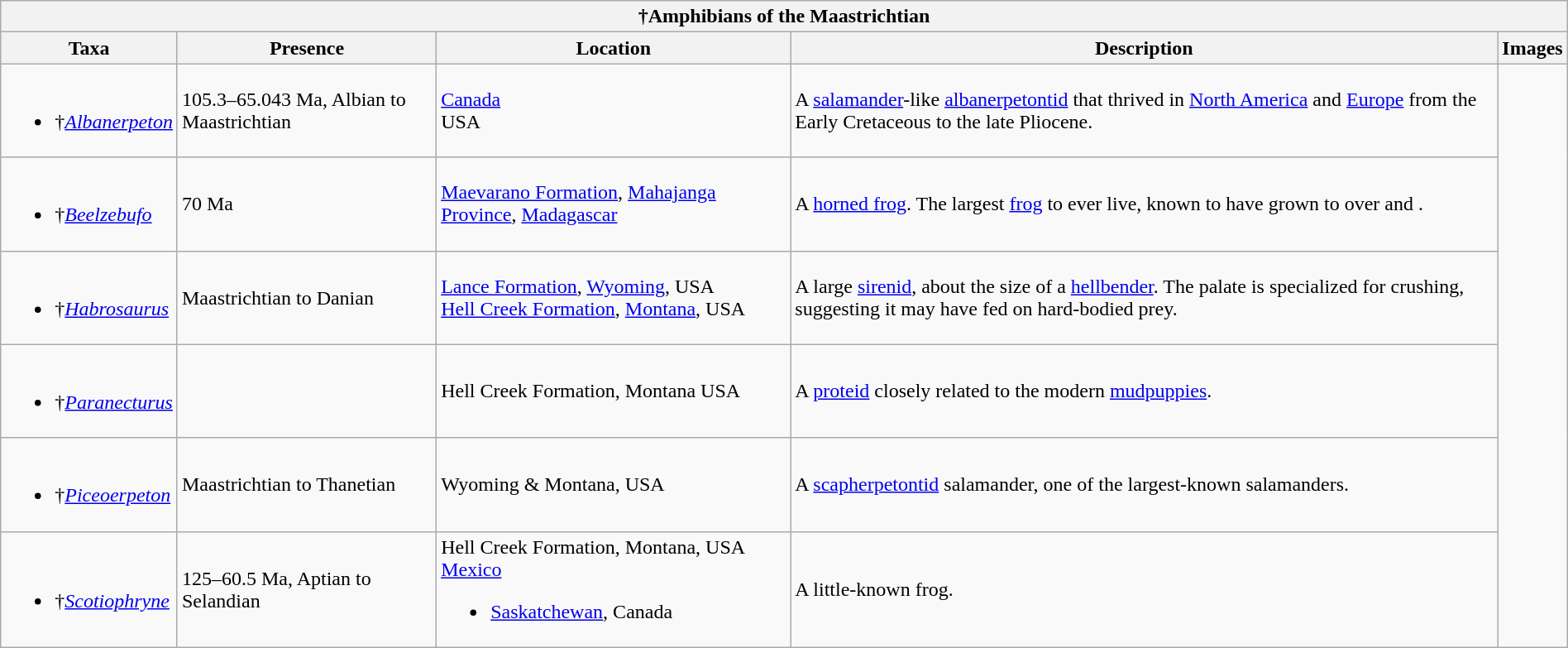<table class="wikitable" align="center" width="100%">
<tr>
<th colspan="5" align="center">†Amphibians of the Maastrichtian</th>
</tr>
<tr>
<th>Taxa</th>
<th>Presence</th>
<th>Location</th>
<th>Description</th>
<th>Images</th>
</tr>
<tr>
<td><br><ul><li>†<em><a href='#'>Albanerpeton</a></em></li></ul></td>
<td>105.3–65.043 Ma, Albian to Maastrichtian</td>
<td><a href='#'>Canada</a><br>USA</td>
<td>A <a href='#'>salamander</a>-like <a href='#'>albanerpetontid</a> that thrived in <a href='#'>North America</a> and <a href='#'>Europe</a> from the Early Cretaceous to the late Pliocene.</td>
<td rowspan="99"><br></td>
</tr>
<tr>
<td><br><ul><li>†<em><a href='#'>Beelzebufo</a></em></li></ul></td>
<td>70 Ma</td>
<td><a href='#'>Maevarano Formation</a>, <a href='#'>Mahajanga Province</a>, <a href='#'>Madagascar</a></td>
<td>A <a href='#'>horned frog</a>. The largest <a href='#'>frog</a> to ever live, known to have grown to over  and .</td>
</tr>
<tr>
<td><br><ul><li>†<em><a href='#'>Habrosaurus</a></em></li></ul></td>
<td>Maastrichtian to Danian</td>
<td><a href='#'>Lance Formation</a>, <a href='#'>Wyoming</a>, USA<br><a href='#'>Hell Creek Formation</a>, <a href='#'>Montana</a>, USA</td>
<td>A large <a href='#'>sirenid</a>, about the size of a <a href='#'>hellbender</a>. The palate is specialized for crushing, suggesting it may have fed on hard-bodied prey.</td>
</tr>
<tr>
<td><br><ul><li>†<em><a href='#'>Paranecturus</a></em></li></ul></td>
<td></td>
<td>Hell Creek Formation, Montana USA</td>
<td>A <a href='#'>proteid</a> closely related to the modern <a href='#'>mudpuppies</a>.</td>
</tr>
<tr>
<td><br><ul><li>†<em><a href='#'>Piceoerpeton</a></em></li></ul></td>
<td>Maastrichtian to Thanetian</td>
<td>Wyoming & Montana, USA</td>
<td>A <a href='#'>scapherpetontid</a> salamander, one of the largest-known salamanders.</td>
</tr>
<tr>
<td><br><ul><li>†<em><a href='#'>Scotiophryne</a></em></li></ul></td>
<td>125–60.5 Ma, Aptian to Selandian</td>
<td>Hell Creek Formation, Montana, USA<br><a href='#'>Mexico</a><ul><li><a href='#'>Saskatchewan</a>, Canada</li></ul></td>
<td>A little-known frog.</td>
</tr>
</table>
